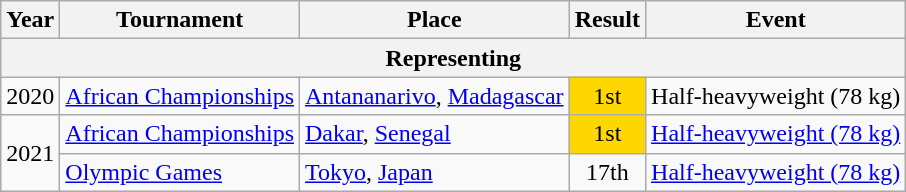<table class=wikitable>
<tr>
<th>Year</th>
<th>Tournament</th>
<th>Place</th>
<th>Result</th>
<th>Event</th>
</tr>
<tr>
<th colspan=5>Representing </th>
</tr>
<tr>
<td>2020</td>
<td><a href='#'>African Championships</a></td>
<td> <a href='#'>Antananarivo</a>, <a href='#'>Madagascar</a></td>
<td bgcolor="gold" align="center">1st</td>
<td>Half-heavyweight (78 kg)</td>
</tr>
<tr>
<td rowspan=2>2021</td>
<td><a href='#'>African Championships</a></td>
<td> <a href='#'>Dakar</a>, <a href='#'>Senegal</a></td>
<td bgcolor="gold" align="center">1st</td>
<td><a href='#'>Half-heavyweight (78 kg)</a></td>
</tr>
<tr>
<td><a href='#'>Olympic Games</a></td>
<td> <a href='#'>Tokyo</a>, <a href='#'>Japan</a></td>
<td align="center">17th</td>
<td><a href='#'>Half-heavyweight (78 kg)</a></td>
</tr>
</table>
